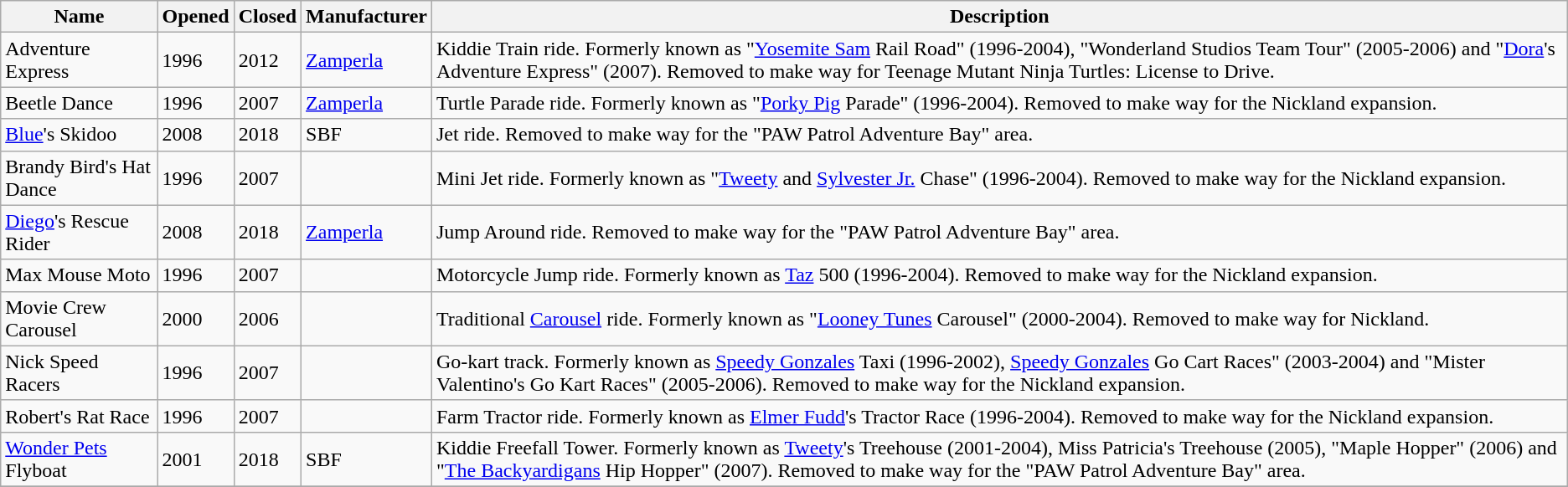<table class="wikitable">
<tr>
<th>Name</th>
<th>Opened</th>
<th>Closed</th>
<th>Manufacturer</th>
<th>Description</th>
</tr>
<tr>
<td>Adventure Express</td>
<td>1996</td>
<td>2012</td>
<td><a href='#'>Zamperla</a></td>
<td>Kiddie Train ride. Formerly known as "<a href='#'>Yosemite Sam</a> Rail Road" (1996-2004), "Wonderland Studios Team Tour" (2005-2006) and "<a href='#'>Dora</a>'s Adventure Express" (2007). Removed to make way for Teenage Mutant Ninja Turtles: License to Drive.</td>
</tr>
<tr>
<td>Beetle Dance</td>
<td>1996</td>
<td>2007</td>
<td><a href='#'>Zamperla</a></td>
<td>Turtle Parade ride. Formerly known as "<a href='#'>Porky Pig</a> Parade" (1996-2004). Removed to make way for the Nickland expansion.</td>
</tr>
<tr>
<td><a href='#'>Blue</a>'s Skidoo</td>
<td>2008</td>
<td>2018</td>
<td>SBF</td>
<td>Jet ride. Removed to make way for the "PAW Patrol Adventure Bay" area.</td>
</tr>
<tr>
<td>Brandy Bird's Hat Dance</td>
<td>1996</td>
<td>2007</td>
<td></td>
<td>Mini Jet ride. Formerly known as "<a href='#'>Tweety</a> and <a href='#'>Sylvester Jr.</a> Chase" (1996-2004). Removed to make way for the Nickland expansion.</td>
</tr>
<tr>
<td><a href='#'>Diego</a>'s Rescue Rider</td>
<td>2008</td>
<td>2018</td>
<td><a href='#'>Zamperla</a></td>
<td>Jump Around ride. Removed to make way for the "PAW Patrol Adventure Bay" area.</td>
</tr>
<tr>
<td>Max Mouse Moto</td>
<td>1996</td>
<td>2007</td>
<td></td>
<td>Motorcycle Jump ride. Formerly known as <a href='#'>Taz</a> 500 (1996-2004). Removed to make way for the Nickland expansion.</td>
</tr>
<tr>
<td>Movie Crew Carousel</td>
<td>2000</td>
<td>2006</td>
<td></td>
<td>Traditional <a href='#'>Carousel</a> ride. Formerly known as "<a href='#'>Looney Tunes</a> Carousel" (2000-2004). Removed to make way for Nickland.</td>
</tr>
<tr>
<td>Nick Speed Racers</td>
<td>1996</td>
<td>2007</td>
<td></td>
<td>Go-kart track. Formerly known as <a href='#'>Speedy Gonzales</a> Taxi (1996-2002), <a href='#'>Speedy Gonzales</a> Go Cart Races" (2003-2004) and "Mister Valentino's Go Kart Races" (2005-2006). Removed to make way for the Nickland expansion.</td>
</tr>
<tr>
<td>Robert's Rat Race</td>
<td>1996</td>
<td>2007</td>
<td></td>
<td>Farm Tractor ride. Formerly known as <a href='#'>Elmer Fudd</a>'s Tractor Race (1996-2004). Removed to make way for the Nickland expansion.</td>
</tr>
<tr>
<td><a href='#'>Wonder Pets</a> Flyboat</td>
<td>2001</td>
<td>2018</td>
<td>SBF</td>
<td>Kiddie Freefall Tower. Formerly known as <a href='#'>Tweety</a>'s Treehouse (2001-2004), Miss Patricia's Treehouse (2005), "Maple Hopper" (2006) and "<a href='#'>The Backyardigans</a> Hip Hopper" (2007). Removed to make way for the "PAW Patrol Adventure Bay" area.</td>
</tr>
<tr>
</tr>
</table>
